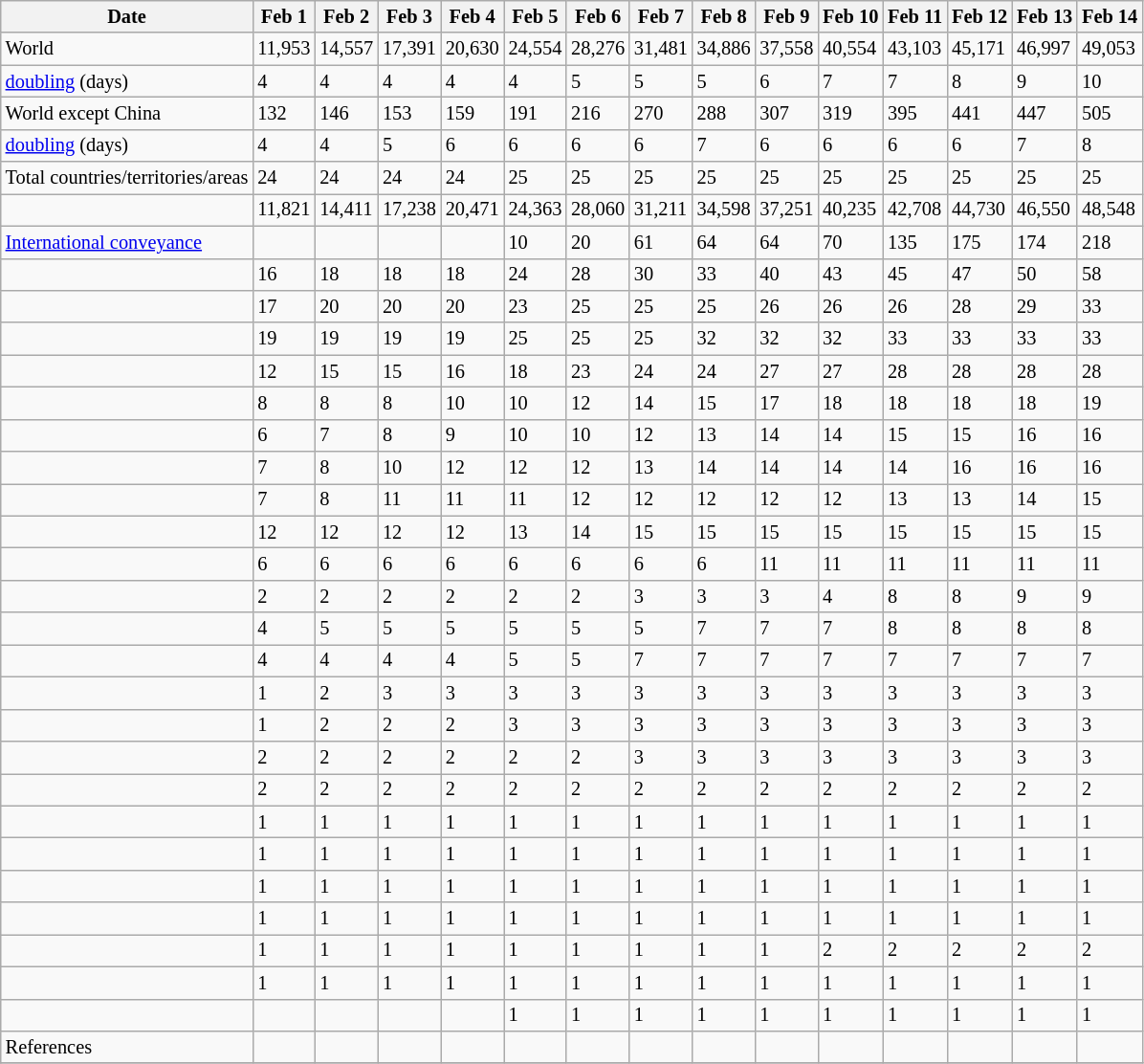<table class="wikitable sortable sort-under mw-datatable" style="font-size:85%;">
<tr>
<th>Date</th>
<th>Feb 1</th>
<th>Feb 2</th>
<th>Feb 3</th>
<th>Feb 4</th>
<th>Feb 5</th>
<th>Feb 6</th>
<th>Feb 7</th>
<th>Feb 8</th>
<th>Feb 9</th>
<th>Feb 10</th>
<th>Feb 11</th>
<th>Feb 12</th>
<th>Feb 13</th>
<th>Feb 14</th>
</tr>
<tr class=sorttop>
<td> World</td>
<td>11,953</td>
<td>14,557</td>
<td>17,391</td>
<td>20,630</td>
<td>24,554</td>
<td>28,276</td>
<td>31,481</td>
<td>34,886</td>
<td>37,558</td>
<td>40,554</td>
<td>43,103</td>
<td>45,171</td>
<td>46,997</td>
<td>49,053</td>
</tr>
<tr class=sorttop>
<td><a href='#'>doubling</a> (days)</td>
<td>4</td>
<td>4</td>
<td>4</td>
<td>4</td>
<td>4</td>
<td>5</td>
<td>5</td>
<td>5</td>
<td>6</td>
<td>7</td>
<td>7</td>
<td>8</td>
<td>9</td>
<td>10</td>
</tr>
<tr class=sorttop>
<td>World except China</td>
<td>132</td>
<td>146</td>
<td>153</td>
<td>159</td>
<td>191</td>
<td>216</td>
<td>270</td>
<td>288</td>
<td>307</td>
<td>319</td>
<td>395</td>
<td>441</td>
<td>447</td>
<td>505</td>
</tr>
<tr class=sorttop>
<td><a href='#'>doubling</a> (days)</td>
<td>4</td>
<td>4</td>
<td>5</td>
<td>6</td>
<td>6</td>
<td>6</td>
<td>6</td>
<td>7</td>
<td>6</td>
<td>6</td>
<td>6</td>
<td>6</td>
<td>7</td>
<td>8</td>
</tr>
<tr class=sorttop>
<td>Total countries/territories/areas</td>
<td>24</td>
<td>24</td>
<td>24</td>
<td>24</td>
<td>25</td>
<td>25</td>
<td>25</td>
<td>25</td>
<td>25</td>
<td>25</td>
<td>25</td>
<td>25</td>
<td>25</td>
<td>25</td>
</tr>
<tr>
<td></td>
<td>11,821</td>
<td>14,411</td>
<td>17,238</td>
<td>20,471</td>
<td>24,363</td>
<td>28,060</td>
<td>31,211</td>
<td>34,598</td>
<td>37,251</td>
<td>40,235</td>
<td>42,708</td>
<td>44,730</td>
<td>46,550</td>
<td>48,548</td>
</tr>
<tr>
<td><a href='#'>International conveyance</a></td>
<td></td>
<td></td>
<td></td>
<td></td>
<td>10</td>
<td>20</td>
<td>61</td>
<td>64</td>
<td>64</td>
<td>70</td>
<td>135</td>
<td>175</td>
<td>174</td>
<td>218</td>
</tr>
<tr>
<td></td>
<td>16</td>
<td>18</td>
<td>18</td>
<td>18</td>
<td>24</td>
<td>28</td>
<td>30</td>
<td>33</td>
<td>40</td>
<td>43</td>
<td>45</td>
<td>47</td>
<td>50</td>
<td>58</td>
</tr>
<tr>
<td></td>
<td>17</td>
<td>20</td>
<td>20</td>
<td>20</td>
<td>23</td>
<td>25</td>
<td>25</td>
<td>25</td>
<td>26</td>
<td>26</td>
<td>26</td>
<td>28</td>
<td>29</td>
<td>33</td>
</tr>
<tr>
<td></td>
<td>19</td>
<td>19</td>
<td>19</td>
<td>19</td>
<td>25</td>
<td>25</td>
<td>25</td>
<td>32</td>
<td>32</td>
<td>32</td>
<td>33</td>
<td>33</td>
<td>33</td>
<td>33</td>
</tr>
<tr>
<td></td>
<td>12</td>
<td>15</td>
<td>15</td>
<td>16</td>
<td>18</td>
<td>23</td>
<td>24</td>
<td>24</td>
<td>27</td>
<td>27</td>
<td>28</td>
<td>28</td>
<td>28</td>
<td>28</td>
</tr>
<tr>
<td></td>
<td>8</td>
<td>8</td>
<td>8</td>
<td>10</td>
<td>10</td>
<td>12</td>
<td>14</td>
<td>15</td>
<td>17</td>
<td>18</td>
<td>18</td>
<td>18</td>
<td>18</td>
<td>19</td>
</tr>
<tr>
<td></td>
<td>6</td>
<td>7</td>
<td>8</td>
<td>9</td>
<td>10</td>
<td>10</td>
<td>12</td>
<td>13</td>
<td>14</td>
<td>14</td>
<td>15</td>
<td>15</td>
<td>16</td>
<td>16</td>
</tr>
<tr>
<td></td>
<td>7</td>
<td>8</td>
<td>10</td>
<td>12</td>
<td>12</td>
<td>12</td>
<td>13</td>
<td>14</td>
<td>14</td>
<td>14</td>
<td>14</td>
<td>16</td>
<td>16</td>
<td>16</td>
</tr>
<tr>
<td></td>
<td>7</td>
<td>8</td>
<td>11</td>
<td>11</td>
<td>11</td>
<td>12</td>
<td>12</td>
<td>12</td>
<td>12</td>
<td>12</td>
<td>13</td>
<td>13</td>
<td>14</td>
<td>15</td>
</tr>
<tr>
<td></td>
<td>12</td>
<td>12</td>
<td>12</td>
<td>12</td>
<td>13</td>
<td>14</td>
<td>15</td>
<td>15</td>
<td>15</td>
<td>15</td>
<td>15</td>
<td>15</td>
<td>15</td>
<td>15</td>
</tr>
<tr>
<td></td>
<td>6</td>
<td>6</td>
<td>6</td>
<td>6</td>
<td>6</td>
<td>6</td>
<td>6</td>
<td>6</td>
<td>11</td>
<td>11</td>
<td>11</td>
<td>11</td>
<td>11</td>
<td>11</td>
</tr>
<tr>
<td></td>
<td>2</td>
<td>2</td>
<td>2</td>
<td>2</td>
<td>2</td>
<td>2</td>
<td>3</td>
<td>3</td>
<td>3</td>
<td>4</td>
<td>8</td>
<td>8</td>
<td>9</td>
<td>9</td>
</tr>
<tr>
<td></td>
<td>4</td>
<td>5</td>
<td>5</td>
<td>5</td>
<td>5</td>
<td>5</td>
<td>5</td>
<td>7</td>
<td>7</td>
<td>7</td>
<td>8</td>
<td>8</td>
<td>8</td>
<td>8</td>
</tr>
<tr>
<td></td>
<td>4</td>
<td>4</td>
<td>4</td>
<td>4</td>
<td>5</td>
<td>5</td>
<td>7</td>
<td>7</td>
<td>7</td>
<td>7</td>
<td>7</td>
<td>7</td>
<td>7</td>
<td>7</td>
</tr>
<tr>
<td></td>
<td>1</td>
<td>2</td>
<td>3</td>
<td>3</td>
<td>3</td>
<td>3</td>
<td>3</td>
<td>3</td>
<td>3</td>
<td>3</td>
<td>3</td>
<td>3</td>
<td>3</td>
<td>3</td>
</tr>
<tr>
<td></td>
<td>1</td>
<td>2</td>
<td>2</td>
<td>2</td>
<td>3</td>
<td>3</td>
<td>3</td>
<td>3</td>
<td>3</td>
<td>3</td>
<td>3</td>
<td>3</td>
<td>3</td>
<td>3</td>
</tr>
<tr>
<td></td>
<td>2</td>
<td>2</td>
<td>2</td>
<td>2</td>
<td>2</td>
<td>2</td>
<td>3</td>
<td>3</td>
<td>3</td>
<td>3</td>
<td>3</td>
<td>3</td>
<td>3</td>
<td>3</td>
</tr>
<tr>
<td></td>
<td>2</td>
<td>2</td>
<td>2</td>
<td>2</td>
<td>2</td>
<td>2</td>
<td>2</td>
<td>2</td>
<td>2</td>
<td>2</td>
<td>2</td>
<td>2</td>
<td>2</td>
<td>2</td>
</tr>
<tr>
<td></td>
<td>1</td>
<td>1</td>
<td>1</td>
<td>1</td>
<td>1</td>
<td>1</td>
<td>1</td>
<td>1</td>
<td>1</td>
<td>1</td>
<td>1</td>
<td>1</td>
<td>1</td>
<td>1</td>
</tr>
<tr>
<td></td>
<td>1</td>
<td>1</td>
<td>1</td>
<td>1</td>
<td>1</td>
<td>1</td>
<td>1</td>
<td>1</td>
<td>1</td>
<td>1</td>
<td>1</td>
<td>1</td>
<td>1</td>
<td>1</td>
</tr>
<tr>
<td></td>
<td>1</td>
<td>1</td>
<td>1</td>
<td>1</td>
<td>1</td>
<td>1</td>
<td>1</td>
<td>1</td>
<td>1</td>
<td>1</td>
<td>1</td>
<td>1</td>
<td>1</td>
<td>1</td>
</tr>
<tr>
<td></td>
<td>1</td>
<td>1</td>
<td>1</td>
<td>1</td>
<td>1</td>
<td>1</td>
<td>1</td>
<td>1</td>
<td>1</td>
<td>1</td>
<td>1</td>
<td>1</td>
<td>1</td>
<td>1</td>
</tr>
<tr>
<td></td>
<td>1</td>
<td>1</td>
<td>1</td>
<td>1</td>
<td>1</td>
<td>1</td>
<td>1</td>
<td>1</td>
<td>1</td>
<td>2</td>
<td>2</td>
<td>2</td>
<td>2</td>
<td>2</td>
</tr>
<tr>
<td></td>
<td>1</td>
<td>1</td>
<td>1</td>
<td>1</td>
<td>1</td>
<td>1</td>
<td>1</td>
<td>1</td>
<td>1</td>
<td>1</td>
<td>1</td>
<td>1</td>
<td>1</td>
<td>1</td>
</tr>
<tr>
<td></td>
<td></td>
<td></td>
<td></td>
<td></td>
<td>1</td>
<td>1</td>
<td>1</td>
<td>1</td>
<td>1</td>
<td>1</td>
<td>1</td>
<td>1</td>
<td>1</td>
<td>1</td>
</tr>
<tr>
<td>References</td>
<td></td>
<td></td>
<td></td>
<td></td>
<td></td>
<td></td>
<td></td>
<td></td>
<td></td>
<td></td>
<td></td>
<td></td>
<td></td>
<td></td>
</tr>
<tr>
</tr>
</table>
